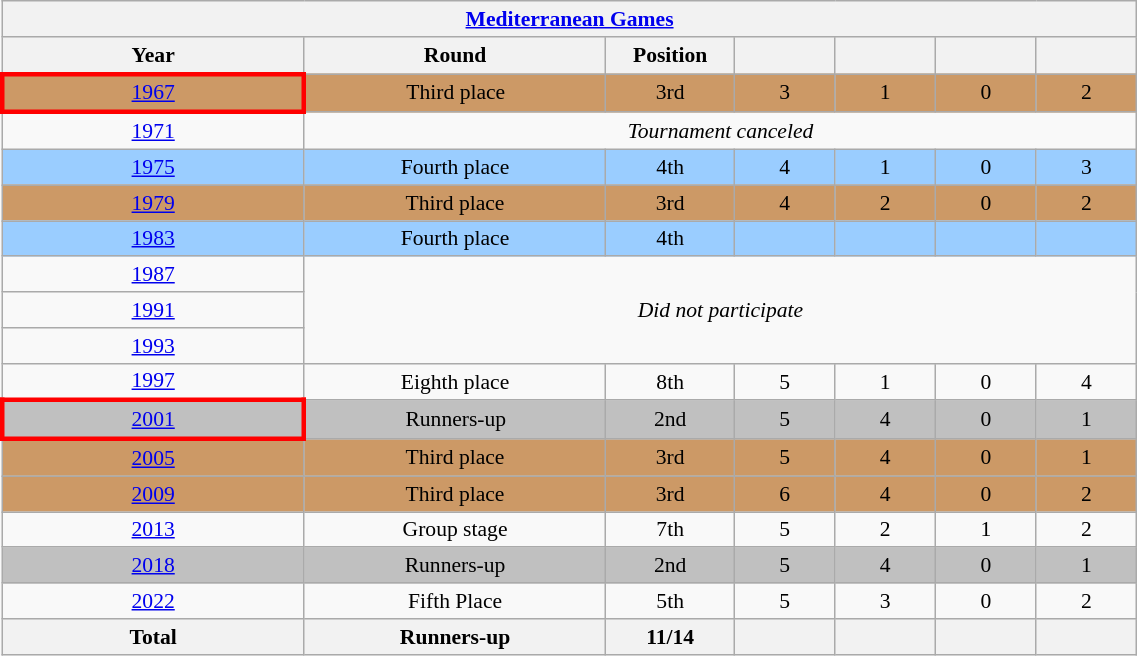<table class="wikitable" style="font-size:90%; text-align:center;" width="60%">
<tr>
<th colspan="7"><a href='#'>Mediterranean Games</a></th>
</tr>
<tr>
<th width="15%">Year</th>
<th width="15%">Round</th>
<th width="5%">Position</th>
<th width="5%"></th>
<th width="5%"></th>
<th width="5%"></th>
<th width="5%"></th>
</tr>
<tr style="background:#c96;">
<td style="border: 3px solid red"> <a href='#'>1967</a></td>
<td>Third place</td>
<td>3rd</td>
<td>3</td>
<td>1</td>
<td>0</td>
<td>2</td>
</tr>
<tr>
<td> <a href='#'>1971</a></td>
<td colspan="6"><em>Tournament canceled</em></td>
</tr>
<tr bgcolor=9acdff>
<td> <a href='#'>1975</a></td>
<td>Fourth place</td>
<td>4th</td>
<td>4</td>
<td>1</td>
<td>0</td>
<td>3</td>
</tr>
<tr style="background:#c96;">
<td> <a href='#'>1979</a></td>
<td>Third place</td>
<td>3rd</td>
<td>4</td>
<td>2</td>
<td>0</td>
<td>2</td>
</tr>
<tr bgcolor=9acdff>
<td> <a href='#'>1983</a></td>
<td>Fourth place</td>
<td>4th</td>
<td></td>
<td></td>
<td></td>
<td></td>
</tr>
<tr>
<td> <a href='#'>1987</a></td>
<td colspan="6" rowspan="3"><em>Did not participate</em></td>
</tr>
<tr>
<td> <a href='#'>1991</a></td>
</tr>
<tr>
<td> <a href='#'>1993</a></td>
</tr>
<tr>
<td> <a href='#'>1997</a></td>
<td>Eighth place</td>
<td>8th</td>
<td>5</td>
<td>1</td>
<td>0</td>
<td>4</td>
</tr>
<tr style="background:silver;">
<td style="border: 3px solid red"> <a href='#'>2001</a></td>
<td>Runners-up</td>
<td>2nd</td>
<td>5</td>
<td>4</td>
<td>0</td>
<td>1</td>
</tr>
<tr style="background:#c96;">
<td> <a href='#'>2005</a></td>
<td>Third place</td>
<td>3rd</td>
<td>5</td>
<td>4</td>
<td>0</td>
<td>1</td>
</tr>
<tr style="background:#c96;">
<td> <a href='#'>2009</a></td>
<td>Third place</td>
<td>3rd</td>
<td>6</td>
<td>4</td>
<td>0</td>
<td>2</td>
</tr>
<tr>
<td> <a href='#'>2013</a></td>
<td>Group stage</td>
<td>7th</td>
<td>5</td>
<td>2</td>
<td>1</td>
<td>2</td>
</tr>
<tr style="background:silver;">
<td> <a href='#'>2018</a></td>
<td>Runners-up</td>
<td>2nd</td>
<td>5</td>
<td>4</td>
<td>0</td>
<td>1</td>
</tr>
<tr>
<td> <a href='#'>2022</a></td>
<td>Fifth Place</td>
<td>5th</td>
<td>5</td>
<td>3</td>
<td>0</td>
<td>2</td>
</tr>
<tr>
<th>Total</th>
<th>Runners-up</th>
<th>11/14</th>
<th></th>
<th></th>
<th></th>
<th></th>
</tr>
</table>
